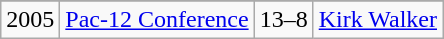<table class="wikitable">
<tr>
</tr>
<tr>
<td>2005</td>
<td><a href='#'>Pac-12 Conference</a></td>
<td>13–8</td>
<td><a href='#'>Kirk Walker</a></td>
</tr>
</table>
